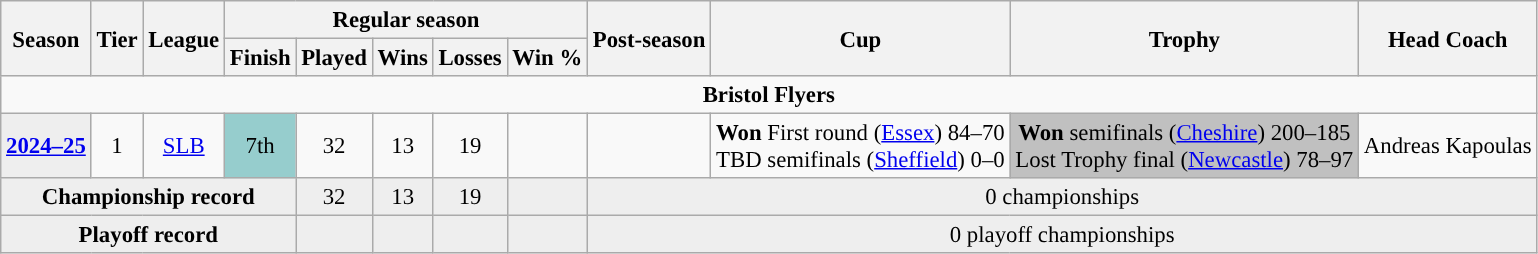<table class="wikitable" style="font-size:95%; text-align:center">
<tr>
<th rowspan=2>Season</th>
<th rowspan=2>Tier</th>
<th rowspan=2>League</th>
<th colspan=5>Regular season</th>
<th rowspan=2>Post-season</th>
<th rowspan=2>Cup</th>
<th rowspan=2>Trophy</th>
<th rowspan=2>Head Coach</th>
</tr>
<tr>
<th>Finish</th>
<th>Played</th>
<th>Wins</th>
<th>Losses</th>
<th>Win %</th>
</tr>
<tr>
<td colspan="12" align="center"><strong>Bristol Flyers</strong></td>
</tr>
<tr>
<th style="background:#eee;"><a href='#'>2024–25</a></th>
<td style="text-align:center;">1</td>
<td style="text-align:center;"><a href='#'>SLB</a></td>
<td style="text-align:center;background-color:#96CDCD;">7th</td>
<td style="text-align:center;">32</td>
<td style="text-align:center;">13</td>
<td style="text-align:center;">19</td>
<td style="text-align:center;"></td>
<td style="text-align:center;background-color:#;"></td>
<td style="text-align:center;background-color:#;"><strong>Won</strong> First round (<a href='#'>Essex</a>) 84–70<br>TBD semifinals (<a href='#'>Sheffield</a>) 0–0</td>
<td style="text-align:center;background-color:silver;"><strong>Won</strong> semifinals (<a href='#'>Cheshire</a>) 200–185<br>Lost Trophy final (<a href='#'>Newcastle</a>) 78–97</td>
<td style="text-align:center;">Andreas Kapoulas</td>
</tr>
<tr>
<th colspan=4 style="background:#eee;">Championship record</th>
<td style="background:#eee;">32</td>
<td style="background:#eee;">13</td>
<td style="background:#eee;">19</td>
<td style="background:#eee;"></td>
<td colspan="4" style="background:#eee;">0 championships</td>
</tr>
<tr>
<th colspan=4 style="background:#eee;">Playoff record</th>
<td style="background:#eee;"></td>
<td style="background:#eee;"></td>
<td style="background:#eee;"></td>
<td style="background:#eee;"></td>
<td colspan="4" style="background:#eee;">0 playoff championships</td>
</tr>
</table>
